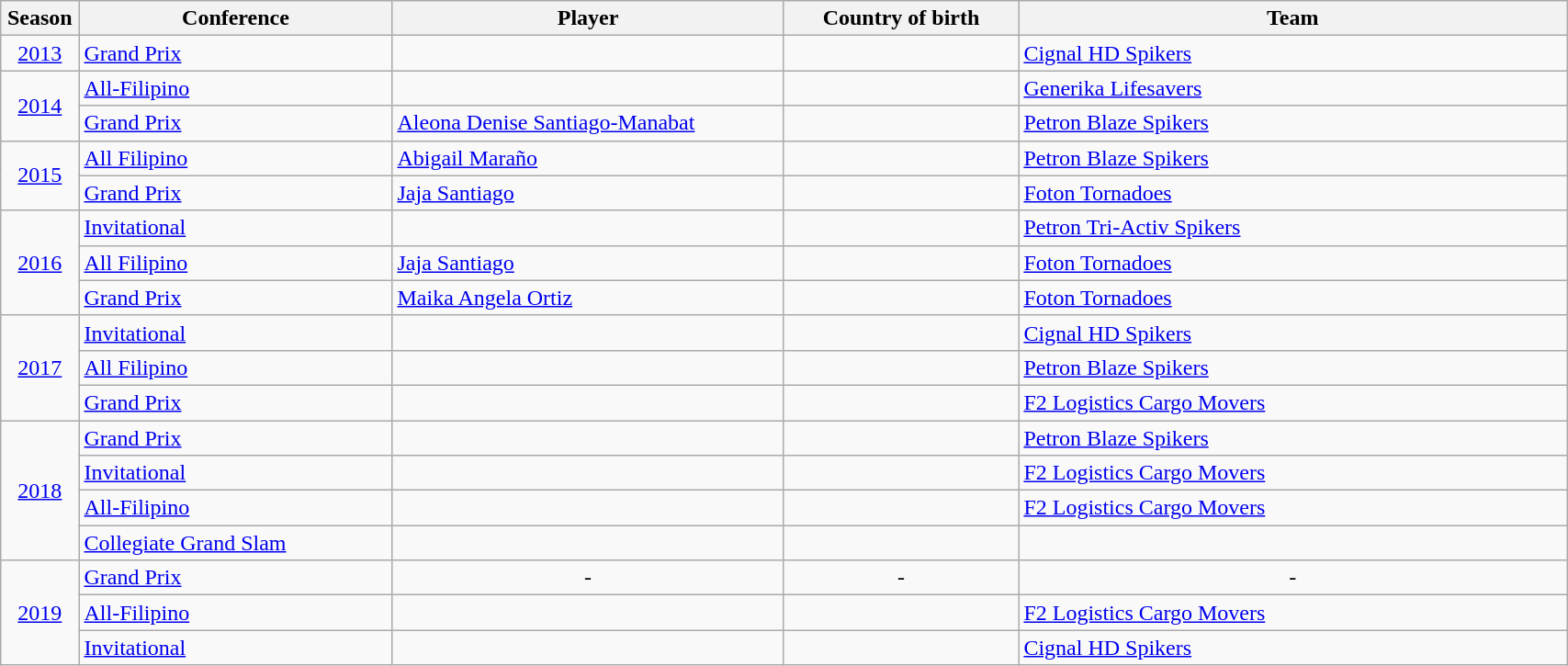<table class="wikitable plainrowheaders sortable" width="90%" summary="Season (sortable), Player (sortable), Position (sortable), Nationality (sortable) and Team (sortable)">
<tr>
<th scope="col" width="5%">Season</th>
<th scope="col" width="20%">Conference</th>
<th scope="col" width="25%">Player</th>
<th scope="col" width="15%">Country of birth</th>
<th scope="col">Team</th>
</tr>
<tr>
<td rowspan="1" align=center><a href='#'>2013</a></td>
<td><a href='#'>Grand Prix</a></td>
<td></td>
<td></td>
<td><a href='#'>Cignal HD Spikers</a></td>
</tr>
<tr>
<td rowspan="2" align=center><a href='#'>2014</a></td>
<td><a href='#'>All-Filipino</a></td>
<td></td>
<td></td>
<td><a href='#'>Generika Lifesavers</a></td>
</tr>
<tr>
<td><a href='#'>Grand Prix</a></td>
<td><a href='#'>Aleona Denise Santiago-Manabat</a></td>
<td></td>
<td><a href='#'>Petron Blaze Spikers</a></td>
</tr>
<tr>
<td rowspan="2" align=center><a href='#'>2015</a></td>
<td><a href='#'>All Filipino</a></td>
<td><a href='#'>Abigail Maraño</a></td>
<td></td>
<td><a href='#'>Petron Blaze Spikers</a></td>
</tr>
<tr>
<td><a href='#'>Grand Prix</a></td>
<td><a href='#'>Jaja Santiago</a></td>
<td></td>
<td><a href='#'>Foton Tornadoes</a></td>
</tr>
<tr>
<td rowspan="3" align=center><a href='#'>2016</a></td>
<td><a href='#'>Invitational</a></td>
<td></td>
<td></td>
<td><a href='#'>Petron Tri-Activ Spikers</a></td>
</tr>
<tr>
<td><a href='#'>All Filipino</a></td>
<td><a href='#'>Jaja Santiago</a></td>
<td></td>
<td><a href='#'>Foton Tornadoes</a></td>
</tr>
<tr>
<td><a href='#'>Grand Prix</a></td>
<td><a href='#'>Maika Angela Ortiz</a></td>
<td></td>
<td><a href='#'>Foton Tornadoes</a></td>
</tr>
<tr>
<td rowspan="3" align=center><a href='#'>2017</a></td>
<td><a href='#'>Invitational</a></td>
<td></td>
<td></td>
<td><a href='#'>Cignal HD Spikers</a></td>
</tr>
<tr>
<td><a href='#'>All Filipino</a></td>
<td></td>
<td></td>
<td><a href='#'>Petron Blaze Spikers</a></td>
</tr>
<tr>
<td><a href='#'>Grand Prix</a></td>
<td></td>
<td></td>
<td><a href='#'>F2 Logistics Cargo Movers</a></td>
</tr>
<tr>
<td rowspan="4" align=center><a href='#'>2018</a></td>
<td><a href='#'>Grand Prix</a></td>
<td></td>
<td></td>
<td><a href='#'>Petron Blaze Spikers</a></td>
</tr>
<tr>
<td><a href='#'>Invitational</a></td>
<td></td>
<td></td>
<td><a href='#'>F2 Logistics Cargo Movers</a></td>
</tr>
<tr>
<td><a href='#'>All-Filipino</a></td>
<td></td>
<td></td>
<td><a href='#'>F2 Logistics Cargo Movers</a></td>
</tr>
<tr>
<td><a href='#'>Collegiate Grand Slam</a></td>
<td></td>
<td></td>
<td></td>
</tr>
<tr>
<td rowspan="3" align=center><a href='#'>2019</a></td>
<td><a href='#'>Grand Prix</a></td>
<td align=center>-</td>
<td align=center>-</td>
<td align=center>-</td>
</tr>
<tr>
<td><a href='#'>All-Filipino</a></td>
<td></td>
<td></td>
<td><a href='#'>F2 Logistics Cargo Movers</a></td>
</tr>
<tr>
<td><a href='#'>Invitational</a></td>
<td></td>
<td></td>
<td><a href='#'>Cignal HD Spikers</a></td>
</tr>
</table>
